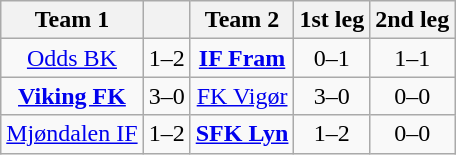<table class="wikitable" style="text-align: center;">
<tr>
<th>Team 1</th>
<th></th>
<th>Team 2</th>
<th>1st leg</th>
<th>2nd leg</th>
</tr>
<tr>
<td><a href='#'>Odds BK</a></td>
<td>1–2</td>
<td><strong><a href='#'>IF Fram</a></strong></td>
<td>0–1</td>
<td>1–1</td>
</tr>
<tr>
<td><strong><a href='#'>Viking FK</a></strong></td>
<td>3–0</td>
<td><a href='#'>FK Vigør</a></td>
<td>3–0</td>
<td>0–0</td>
</tr>
<tr>
<td><a href='#'>Mjøndalen IF</a></td>
<td>1–2</td>
<td><strong><a href='#'>SFK Lyn</a></strong></td>
<td>1–2</td>
<td>0–0</td>
</tr>
</table>
